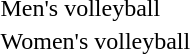<table>
<tr>
<td>Men's volleyball</td>
<td></td>
<td></td>
<td></td>
</tr>
<tr>
<td>Women's volleyball</td>
<td></td>
<td></td>
<td></td>
</tr>
</table>
